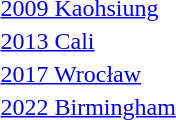<table>
<tr>
<td><a href='#'>2009 Kaohsiung</a></td>
<td></td>
<td></td>
<td></td>
<td></td>
</tr>
<tr>
<td><a href='#'>2013 Cali</a></td>
<td></td>
<td></td>
<td></td>
<td></td>
</tr>
<tr>
<td><a href='#'>2017 Wrocław</a></td>
<td></td>
<td></td>
<td></td>
</tr>
<tr>
<td><a href='#'>2022 Birmingham</a></td>
<td></td>
<td></td>
<td></td>
<td></td>
</tr>
</table>
